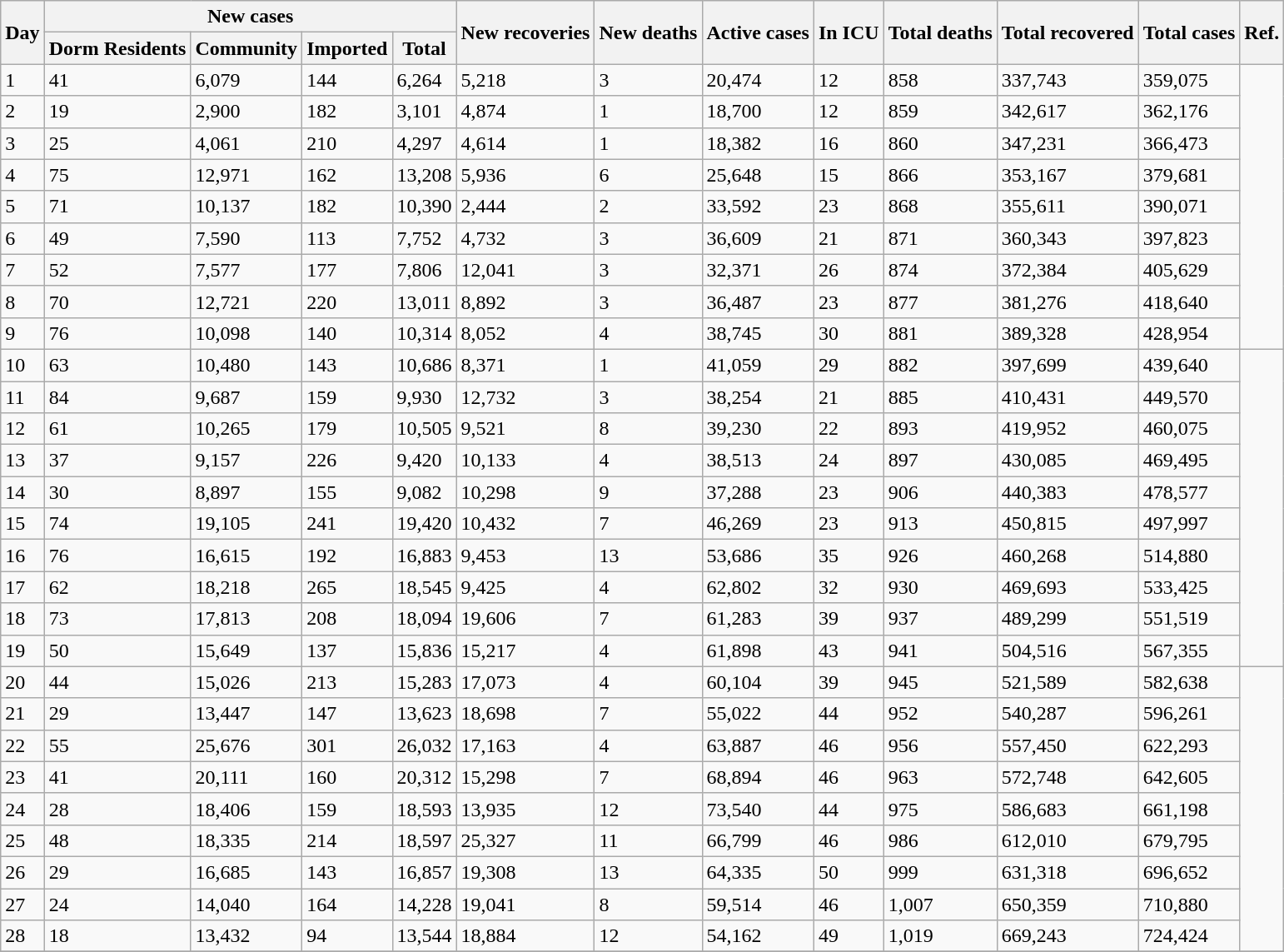<table class="wikitable">
<tr>
<th rowspan="2">Day</th>
<th colspan="4">New cases</th>
<th rowspan="2">New recoveries</th>
<th rowspan="2">New deaths</th>
<th rowspan="2">Active cases</th>
<th rowspan="2">In ICU</th>
<th rowspan="2">Total deaths</th>
<th rowspan="2">Total recovered</th>
<th rowspan="2">Total cases</th>
<th rowspan="2">Ref.</th>
</tr>
<tr>
<th>Dorm Residents</th>
<th>Community</th>
<th>Imported</th>
<th>Total</th>
</tr>
<tr>
<td>1</td>
<td>41</td>
<td>6,079</td>
<td>144</td>
<td>6,264</td>
<td>5,218</td>
<td>3</td>
<td>20,474</td>
<td>12</td>
<td>858</td>
<td>337,743</td>
<td>359,075</td>
<td rowspan="9"></td>
</tr>
<tr>
<td>2</td>
<td>19</td>
<td>2,900</td>
<td>182</td>
<td>3,101</td>
<td>4,874</td>
<td>1</td>
<td>18,700</td>
<td>12</td>
<td>859</td>
<td>342,617</td>
<td>362,176</td>
</tr>
<tr>
<td>3</td>
<td>25</td>
<td>4,061</td>
<td>210</td>
<td>4,297</td>
<td>4,614</td>
<td>1</td>
<td>18,382</td>
<td>16</td>
<td>860</td>
<td>347,231</td>
<td>366,473</td>
</tr>
<tr>
<td>4</td>
<td>75</td>
<td>12,971</td>
<td>162</td>
<td>13,208</td>
<td>5,936</td>
<td>6</td>
<td>25,648</td>
<td>15</td>
<td>866</td>
<td>353,167</td>
<td>379,681</td>
</tr>
<tr>
<td>5</td>
<td>71</td>
<td>10,137</td>
<td>182</td>
<td>10,390</td>
<td>2,444</td>
<td>2</td>
<td>33,592</td>
<td>23</td>
<td>868</td>
<td>355,611</td>
<td>390,071</td>
</tr>
<tr>
<td>6</td>
<td>49</td>
<td>7,590</td>
<td>113</td>
<td>7,752</td>
<td>4,732</td>
<td>3</td>
<td>36,609</td>
<td>21</td>
<td>871</td>
<td>360,343</td>
<td>397,823</td>
</tr>
<tr>
<td>7</td>
<td>52</td>
<td>7,577</td>
<td>177</td>
<td>7,806</td>
<td>12,041</td>
<td>3</td>
<td>32,371</td>
<td>26</td>
<td>874</td>
<td>372,384</td>
<td>405,629</td>
</tr>
<tr>
<td>8</td>
<td>70</td>
<td>12,721</td>
<td>220</td>
<td>13,011</td>
<td>8,892</td>
<td>3</td>
<td>36,487</td>
<td>23</td>
<td>877</td>
<td>381,276</td>
<td>418,640</td>
</tr>
<tr>
<td>9</td>
<td>76</td>
<td>10,098</td>
<td>140</td>
<td>10,314</td>
<td>8,052</td>
<td>4</td>
<td>38,745</td>
<td>30</td>
<td>881</td>
<td>389,328</td>
<td>428,954</td>
</tr>
<tr>
<td>10</td>
<td>63</td>
<td>10,480</td>
<td>143</td>
<td>10,686</td>
<td>8,371</td>
<td>1</td>
<td>41,059</td>
<td>29</td>
<td>882</td>
<td>397,699</td>
<td>439,640</td>
<td rowspan="10"></td>
</tr>
<tr>
<td>11</td>
<td>84</td>
<td>9,687</td>
<td>159</td>
<td>9,930</td>
<td>12,732</td>
<td>3</td>
<td>38,254</td>
<td>21</td>
<td>885</td>
<td>410,431</td>
<td>449,570</td>
</tr>
<tr>
<td>12</td>
<td>61</td>
<td>10,265</td>
<td>179</td>
<td>10,505</td>
<td>9,521</td>
<td>8</td>
<td>39,230</td>
<td>22</td>
<td>893</td>
<td>419,952</td>
<td>460,075</td>
</tr>
<tr>
<td>13</td>
<td>37</td>
<td>9,157</td>
<td>226</td>
<td>9,420</td>
<td>10,133</td>
<td>4</td>
<td>38,513</td>
<td>24</td>
<td>897</td>
<td>430,085</td>
<td>469,495</td>
</tr>
<tr>
<td>14</td>
<td>30</td>
<td>8,897</td>
<td>155</td>
<td>9,082</td>
<td>10,298</td>
<td>9</td>
<td>37,288</td>
<td>23</td>
<td>906</td>
<td>440,383</td>
<td>478,577</td>
</tr>
<tr>
<td>15</td>
<td>74</td>
<td>19,105</td>
<td>241</td>
<td>19,420</td>
<td>10,432</td>
<td>7</td>
<td>46,269</td>
<td>23</td>
<td>913</td>
<td>450,815</td>
<td>497,997</td>
</tr>
<tr>
<td>16</td>
<td>76</td>
<td>16,615</td>
<td>192</td>
<td>16,883</td>
<td>9,453</td>
<td>13</td>
<td>53,686</td>
<td>35</td>
<td>926</td>
<td>460,268</td>
<td>514,880</td>
</tr>
<tr>
<td>17</td>
<td>62</td>
<td>18,218</td>
<td>265</td>
<td>18,545</td>
<td>9,425</td>
<td>4</td>
<td>62,802</td>
<td>32</td>
<td>930</td>
<td>469,693</td>
<td>533,425</td>
</tr>
<tr>
<td>18</td>
<td>73</td>
<td>17,813</td>
<td>208</td>
<td>18,094</td>
<td>19,606</td>
<td>7</td>
<td>61,283</td>
<td>39</td>
<td>937</td>
<td>489,299</td>
<td>551,519</td>
</tr>
<tr>
<td>19</td>
<td>50</td>
<td>15,649</td>
<td>137</td>
<td>15,836</td>
<td>15,217</td>
<td>4</td>
<td>61,898</td>
<td>43</td>
<td>941</td>
<td>504,516</td>
<td>567,355</td>
</tr>
<tr>
<td>20</td>
<td>44</td>
<td>15,026</td>
<td>213</td>
<td>15,283</td>
<td>17,073</td>
<td>4</td>
<td>60,104</td>
<td>39</td>
<td>945</td>
<td>521,589</td>
<td>582,638</td>
<td rowspan="9"></td>
</tr>
<tr>
<td>21</td>
<td>29</td>
<td>13,447</td>
<td>147</td>
<td>13,623</td>
<td>18,698</td>
<td>7</td>
<td>55,022</td>
<td>44</td>
<td>952</td>
<td>540,287</td>
<td>596,261</td>
</tr>
<tr>
<td>22</td>
<td>55</td>
<td>25,676</td>
<td>301</td>
<td>26,032</td>
<td>17,163</td>
<td>4</td>
<td>63,887</td>
<td>46</td>
<td>956</td>
<td>557,450</td>
<td>622,293</td>
</tr>
<tr>
<td>23</td>
<td>41</td>
<td>20,111</td>
<td>160</td>
<td>20,312</td>
<td>15,298</td>
<td>7</td>
<td>68,894</td>
<td>46</td>
<td>963</td>
<td>572,748</td>
<td>642,605</td>
</tr>
<tr>
<td>24</td>
<td>28</td>
<td>18,406</td>
<td>159</td>
<td>18,593</td>
<td>13,935</td>
<td>12</td>
<td>73,540</td>
<td>44</td>
<td>975</td>
<td>586,683</td>
<td>661,198</td>
</tr>
<tr>
<td>25</td>
<td>48</td>
<td>18,335</td>
<td>214</td>
<td>18,597</td>
<td>25,327</td>
<td>11</td>
<td>66,799</td>
<td>46</td>
<td>986</td>
<td>612,010</td>
<td>679,795</td>
</tr>
<tr>
<td>26</td>
<td>29</td>
<td>16,685</td>
<td>143</td>
<td>16,857</td>
<td>19,308</td>
<td>13</td>
<td>64,335</td>
<td>50</td>
<td>999</td>
<td>631,318</td>
<td>696,652</td>
</tr>
<tr>
<td>27</td>
<td>24</td>
<td>14,040</td>
<td>164</td>
<td>14,228</td>
<td>19,041</td>
<td>8</td>
<td>59,514</td>
<td>46</td>
<td>1,007</td>
<td>650,359</td>
<td>710,880</td>
</tr>
<tr>
<td>28</td>
<td>18</td>
<td>13,432</td>
<td>94</td>
<td>13,544</td>
<td>18,884</td>
<td>12</td>
<td>54,162</td>
<td>49</td>
<td>1,019</td>
<td>669,243</td>
<td>724,424</td>
</tr>
<tr>
</tr>
</table>
